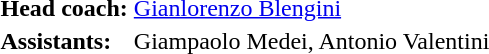<table>
<tr>
<td><strong>Head coach:</strong></td>
<td><a href='#'>Gianlorenzo Blengini</a></td>
</tr>
<tr>
<td><strong>Assistants:</strong></td>
<td>Giampaolo Medei, Antonio Valentini</td>
</tr>
</table>
